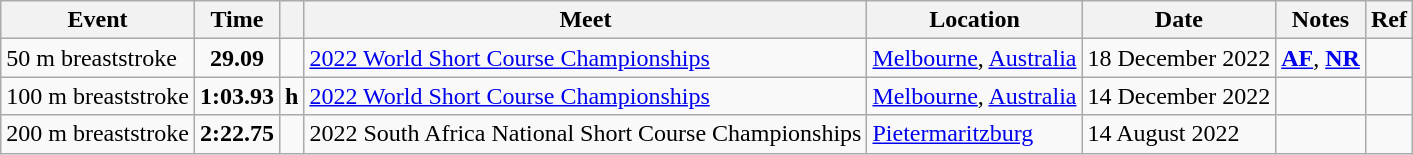<table class="wikitable">
<tr>
<th>Event</th>
<th>Time</th>
<th></th>
<th>Meet</th>
<th>Location</th>
<th>Date</th>
<th>Notes</th>
<th>Ref</th>
</tr>
<tr>
<td>50 m breaststroke</td>
<td style="text-align:center;"><strong>29.09</strong></td>
<td></td>
<td><a href='#'>2022 World Short Course Championships</a></td>
<td><a href='#'>Melbourne</a>, <a href='#'>Australia</a></td>
<td>18 December 2022</td>
<td><strong><a href='#'>AF</a></strong>, <strong><a href='#'>NR</a></strong></td>
<td style="text-align:center;"></td>
</tr>
<tr>
<td>100 m breaststroke</td>
<td style="text-align:center;"><strong>1:03.93</strong></td>
<td><strong>h</strong></td>
<td><a href='#'>2022 World Short Course Championships</a></td>
<td><a href='#'>Melbourne</a>, <a href='#'>Australia</a></td>
<td>14 December 2022</td>
<td></td>
<td style="text-align:center;"></td>
</tr>
<tr>
<td>200 m breaststroke</td>
<td style="text-align:center;"><strong>2:22.75</strong></td>
<td></td>
<td>2022 South Africa National Short Course Championships</td>
<td><a href='#'>Pietermaritzburg</a></td>
<td>14 August 2022</td>
<td></td>
<td style="text-align:center;"></td>
</tr>
</table>
